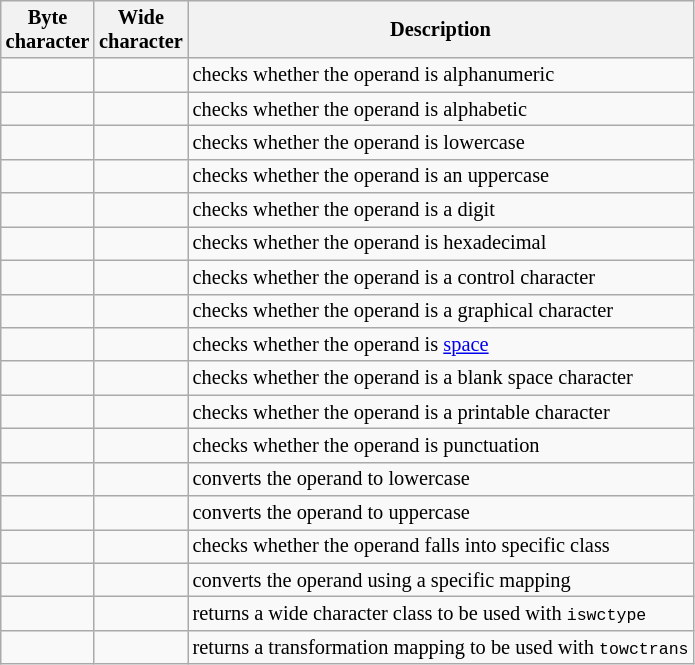<table class="wikitable" style="font-size:0.85em;">
<tr>
<th>Byte<br>character</th>
<th>Wide<br>character</th>
<th>Description</th>
</tr>
<tr>
<td><code></code></td>
<td><code></code></td>
<td>checks whether the operand is alphanumeric</td>
</tr>
<tr>
<td><code></code></td>
<td><code></code></td>
<td>checks whether the operand is alphabetic</td>
</tr>
<tr>
<td><code></code></td>
<td><code></code></td>
<td>checks whether the operand is lowercase</td>
</tr>
<tr>
<td><code></code></td>
<td><code></code></td>
<td>checks whether the operand is an uppercase</td>
</tr>
<tr>
<td><code></code></td>
<td><code></code></td>
<td>checks whether the operand is a digit</td>
</tr>
<tr>
<td><code></code></td>
<td><code></code></td>
<td>checks whether the operand is hexadecimal</td>
</tr>
<tr>
<td><code></code></td>
<td><code></code></td>
<td>checks whether the operand is a control character</td>
</tr>
<tr>
<td><code></code></td>
<td><code></code></td>
<td>checks whether the operand is a graphical character</td>
</tr>
<tr>
<td><code></code></td>
<td><code></code></td>
<td>checks whether the operand is <a href='#'>space</a></td>
</tr>
<tr>
<td><code></code></td>
<td><code></code></td>
<td>checks whether the operand is a blank space character</td>
</tr>
<tr>
<td><code></code></td>
<td><code></code></td>
<td>checks whether the operand is a printable character</td>
</tr>
<tr>
<td><code></code></td>
<td><code></code></td>
<td>checks whether the operand is punctuation</td>
</tr>
<tr>
<td><code></code></td>
<td><code></code></td>
<td>converts the operand to lowercase</td>
</tr>
<tr>
<td><code></code></td>
<td><code></code></td>
<td>converts the operand to uppercase</td>
</tr>
<tr>
<td></td>
<td><code></code></td>
<td>checks whether the operand falls into specific class</td>
</tr>
<tr>
<td></td>
<td><code></code></td>
<td>converts the operand using a specific mapping</td>
</tr>
<tr>
<td></td>
<td><code></code></td>
<td>returns a wide character class to be used with <code>iswctype</code></td>
</tr>
<tr>
<td></td>
<td><code></code></td>
<td>returns a transformation mapping to be used with <code>towctrans</code></td>
</tr>
</table>
